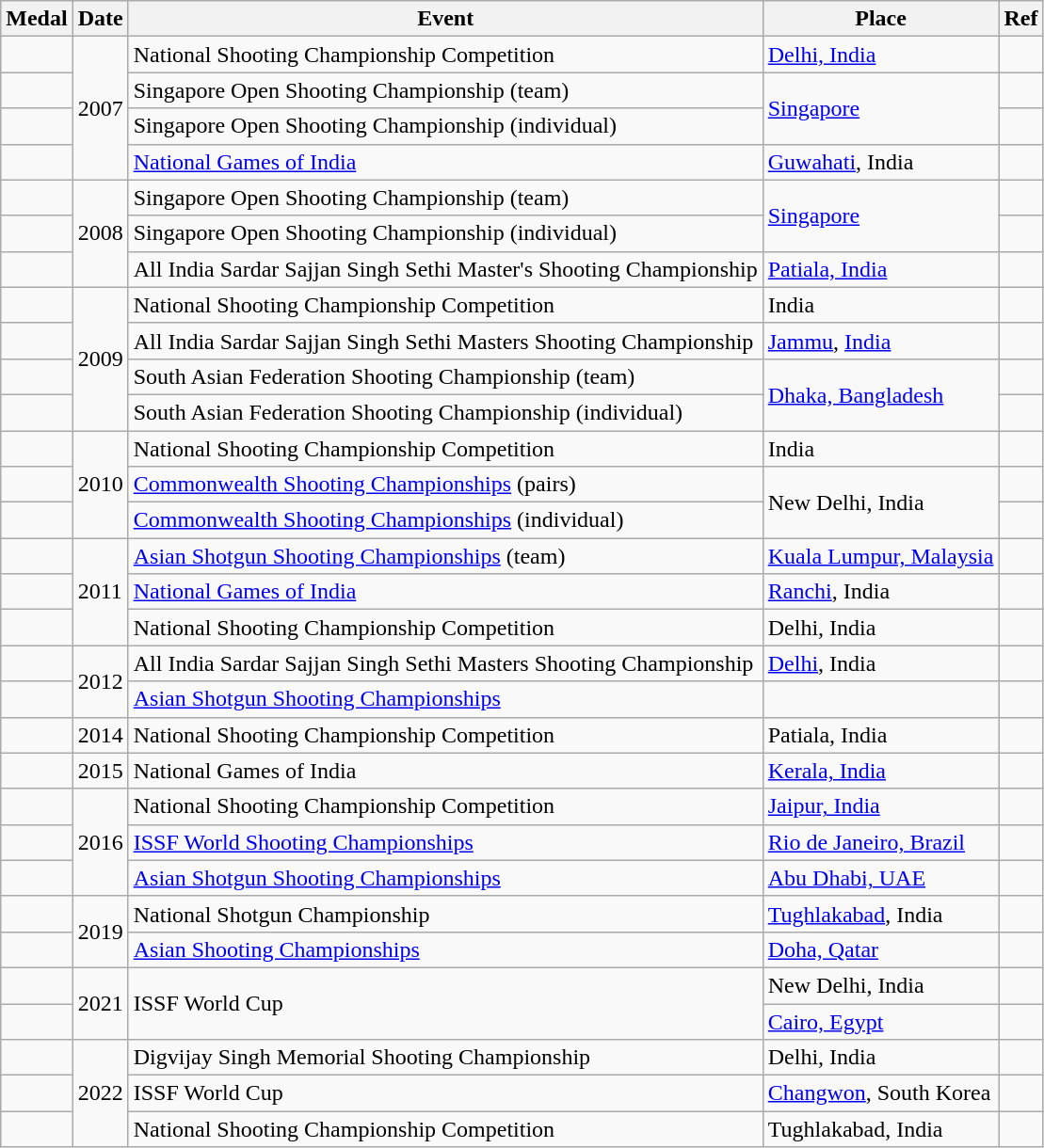<table class="wikitable sortable">
<tr>
<th>Medal</th>
<th>Date</th>
<th>Event</th>
<th>Place</th>
<th class="unsortable">Ref</th>
</tr>
<tr>
<td></td>
<td rowspan="4">2007</td>
<td>National Shooting Championship Competition</td>
<td><a href='#'>Delhi, India</a></td>
<td></td>
</tr>
<tr>
<td></td>
<td>Singapore Open Shooting Championship (team)</td>
<td rowspan="2"><a href='#'>Singapore</a></td>
<td></td>
</tr>
<tr>
<td></td>
<td>Singapore Open Shooting Championship (individual)</td>
<td></td>
</tr>
<tr>
<td></td>
<td><a href='#'>National Games of India</a></td>
<td><a href='#'>Guwahati</a>, India</td>
<td></td>
</tr>
<tr>
<td></td>
<td rowspan="3">2008</td>
<td>Singapore Open Shooting Championship (team)</td>
<td rowspan="2"><a href='#'>Singapore</a></td>
<td></td>
</tr>
<tr>
<td></td>
<td>Singapore Open Shooting Championship (individual)</td>
<td></td>
</tr>
<tr>
<td></td>
<td>All India Sardar Sajjan Singh Sethi Master's Shooting Championship</td>
<td><a href='#'>Patiala, India</a></td>
<td></td>
</tr>
<tr>
<td></td>
<td rowspan="4">2009</td>
<td>National Shooting Championship Competition</td>
<td>India</td>
<td></td>
</tr>
<tr>
<td></td>
<td>All India Sardar Sajjan Singh Sethi Masters Shooting Championship</td>
<td><a href='#'>Jammu</a>, <a href='#'>India</a></td>
<td></td>
</tr>
<tr>
<td></td>
<td>South Asian Federation Shooting Championship (team)</td>
<td rowspan="2"><a href='#'>Dhaka, Bangladesh</a></td>
<td></td>
</tr>
<tr>
<td></td>
<td>South Asian Federation Shooting Championship (individual)</td>
<td></td>
</tr>
<tr>
<td></td>
<td rowspan="3">2010</td>
<td>National Shooting Championship Competition</td>
<td>India</td>
<td></td>
</tr>
<tr>
<td></td>
<td><a href='#'>Commonwealth Shooting Championships</a> (pairs)</td>
<td rowspan="2">New Delhi, India</td>
<td></td>
</tr>
<tr>
<td></td>
<td><a href='#'>Commonwealth Shooting Championships</a> (individual)</td>
<td></td>
</tr>
<tr>
<td></td>
<td rowspan="3">2011</td>
<td><a href='#'>Asian Shotgun Shooting Championships</a> (team)</td>
<td><a href='#'>Kuala Lumpur, Malaysia</a></td>
<td></td>
</tr>
<tr>
<td></td>
<td><a href='#'>National Games of India</a></td>
<td><a href='#'>Ranchi</a>, India</td>
<td></td>
</tr>
<tr>
<td></td>
<td>National Shooting Championship Competition</td>
<td>Delhi, India</td>
<td></td>
</tr>
<tr>
<td></td>
<td rowspan="2">2012</td>
<td>All India Sardar Sajjan Singh Sethi Masters Shooting Championship</td>
<td><a href='#'>Delhi</a>, India</td>
<td></td>
</tr>
<tr>
<td></td>
<td><a href='#'>Asian Shotgun Shooting Championships</a></td>
<td></td>
</tr>
<tr>
<td></td>
<td>2014</td>
<td>National Shooting Championship Competition</td>
<td>Patiala, India</td>
<td></td>
</tr>
<tr>
<td></td>
<td>2015</td>
<td>National Games of India</td>
<td><a href='#'>Kerala, India</a></td>
<td></td>
</tr>
<tr>
<td></td>
<td rowspan="3">2016</td>
<td>National Shooting Championship Competition</td>
<td><a href='#'>Jaipur, India</a></td>
<td></td>
</tr>
<tr>
<td></td>
<td><a href='#'>ISSF World Shooting Championships</a></td>
<td><a href='#'>Rio de Janeiro, Brazil</a></td>
<td></td>
</tr>
<tr>
<td></td>
<td><a href='#'>Asian Shotgun Shooting Championships</a></td>
<td><a href='#'>Abu Dhabi, UAE</a></td>
<td></td>
</tr>
<tr>
<td></td>
<td rowspan="2">2019</td>
<td>National Shotgun Championship</td>
<td><a href='#'>Tughlakabad</a>, India</td>
<td></td>
</tr>
<tr>
<td></td>
<td><a href='#'>Asian Shooting Championships</a></td>
<td><a href='#'>Doha, Qatar</a></td>
<td></td>
</tr>
<tr>
<td></td>
<td rowspan="2">2021</td>
<td rowspan="2">ISSF World Cup</td>
<td>New Delhi, India</td>
<td></td>
</tr>
<tr>
<td></td>
<td><a href='#'>Cairo, Egypt</a></td>
<td></td>
</tr>
<tr>
<td></td>
<td rowspan="3">2022</td>
<td>Digvijay Singh Memorial Shooting Championship</td>
<td>Delhi, India</td>
<td></td>
</tr>
<tr>
<td></td>
<td>ISSF World Cup</td>
<td><a href='#'>Changwon</a>, South Korea</td>
<td></td>
</tr>
<tr>
<td></td>
<td>National Shooting Championship Competition</td>
<td>Tughlakabad, India</td>
<td></td>
</tr>
</table>
